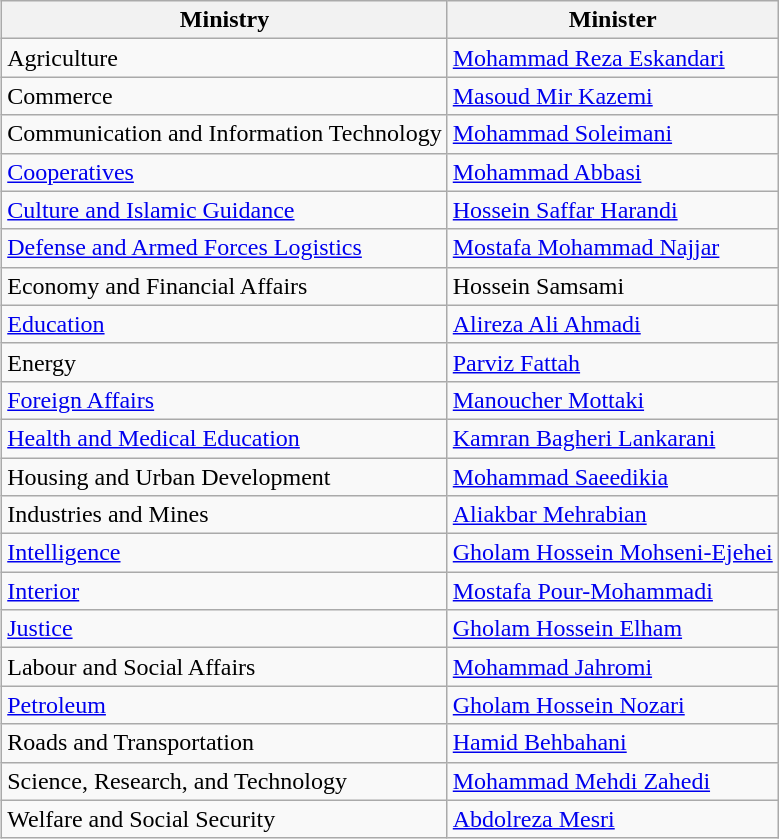<table class="wikitable" style="margin:10px; float:right;">
<tr>
<th>Ministry</th>
<th>Minister</th>
</tr>
<tr>
<td>Agriculture</td>
<td><a href='#'>Mohammad Reza Eskandari</a></td>
</tr>
<tr>
<td>Commerce</td>
<td><a href='#'>Masoud Mir Kazemi</a></td>
</tr>
<tr>
<td>Communication and Information Technology</td>
<td><a href='#'>Mohammad Soleimani</a></td>
</tr>
<tr>
<td><a href='#'>Cooperatives</a></td>
<td><a href='#'>Mohammad Abbasi</a></td>
</tr>
<tr>
<td><a href='#'>Culture and Islamic Guidance</a></td>
<td><a href='#'>Hossein Saffar Harandi</a></td>
</tr>
<tr>
<td><a href='#'>Defense and Armed Forces Logistics</a></td>
<td><a href='#'>Mostafa Mohammad Najjar</a></td>
</tr>
<tr>
<td>Economy and Financial Affairs</td>
<td>Hossein Samsami</td>
</tr>
<tr>
<td><a href='#'>Education</a></td>
<td><a href='#'>Alireza Ali Ahmadi</a></td>
</tr>
<tr>
<td>Energy</td>
<td><a href='#'>Parviz Fattah</a></td>
</tr>
<tr>
<td><a href='#'>Foreign Affairs</a></td>
<td><a href='#'>Manoucher Mottaki</a></td>
</tr>
<tr>
<td><a href='#'>Health and Medical Education</a></td>
<td><a href='#'>Kamran Bagheri Lankarani</a></td>
</tr>
<tr>
<td>Housing and Urban Development</td>
<td><a href='#'>Mohammad Saeedikia</a></td>
</tr>
<tr>
<td>Industries and Mines</td>
<td><a href='#'>Aliakbar Mehrabian</a></td>
</tr>
<tr>
<td><a href='#'>Intelligence</a></td>
<td><a href='#'>Gholam Hossein Mohseni-Ejehei</a></td>
</tr>
<tr>
<td><a href='#'>Interior</a></td>
<td><a href='#'>Mostafa Pour-Mohammadi</a></td>
</tr>
<tr>
<td><a href='#'>Justice</a></td>
<td><a href='#'>Gholam Hossein Elham</a></td>
</tr>
<tr>
<td>Labour and Social Affairs</td>
<td><a href='#'>Mohammad Jahromi</a></td>
</tr>
<tr>
<td><a href='#'>Petroleum</a></td>
<td><a href='#'>Gholam Hossein Nozari</a></td>
</tr>
<tr>
<td>Roads and Transportation</td>
<td><a href='#'>Hamid Behbahani</a></td>
</tr>
<tr>
<td>Science, Research, and Technology</td>
<td><a href='#'>Mohammad Mehdi Zahedi</a></td>
</tr>
<tr>
<td>Welfare and Social Security</td>
<td><a href='#'>Abdolreza Mesri</a></td>
</tr>
</table>
